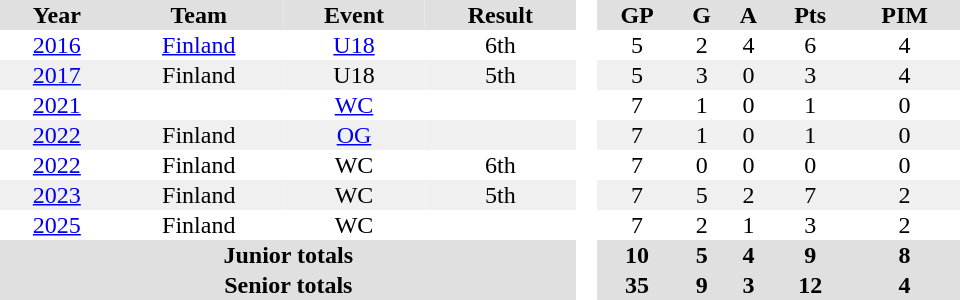<table border="0" cellpadding="1" cellspacing="0" style="text-align:center; width:40em">
<tr bgcolor="#e0e0e0">
<th>Year</th>
<th>Team</th>
<th>Event</th>
<th>Result</th>
<th rowspan="97" bgcolor="#ffffff"> </th>
<th>GP</th>
<th>G</th>
<th>A</th>
<th>Pts</th>
<th>PIM</th>
</tr>
<tr>
<td><a href='#'>2016</a></td>
<td><a href='#'>Finland</a></td>
<td><a href='#'>U18</a></td>
<td>6th</td>
<td>5</td>
<td>2</td>
<td>4</td>
<td>6</td>
<td>4</td>
</tr>
<tr bgcolor="#f0f0f0">
<td><a href='#'>2017</a></td>
<td>Finland</td>
<td>U18</td>
<td>5th</td>
<td>5</td>
<td>3</td>
<td>0</td>
<td>3</td>
<td>4</td>
</tr>
<tr>
<td><a href='#'>2021</a></td>
<td></td>
<td><a href='#'>WC</a></td>
<td></td>
<td>7</td>
<td>1</td>
<td>0</td>
<td>1</td>
<td>0</td>
</tr>
<tr bgcolor="#f0f0f0">
<td><a href='#'>2022</a></td>
<td>Finland</td>
<td><a href='#'>OG</a></td>
<td></td>
<td>7</td>
<td>1</td>
<td>0</td>
<td>1</td>
<td>0</td>
</tr>
<tr>
<td><a href='#'>2022</a></td>
<td>Finland</td>
<td>WC</td>
<td>6th</td>
<td>7</td>
<td>0</td>
<td>0</td>
<td>0</td>
<td>0</td>
</tr>
<tr bgcolor="#f0f0f0">
<td><a href='#'>2023</a></td>
<td>Finland</td>
<td>WC</td>
<td>5th</td>
<td>7</td>
<td>5</td>
<td>2</td>
<td>7</td>
<td>2</td>
</tr>
<tr>
<td><a href='#'>2025</a></td>
<td>Finland</td>
<td>WC</td>
<td></td>
<td>7</td>
<td>2</td>
<td>1</td>
<td>3</td>
<td>2</td>
</tr>
<tr style="text-align:center; background:#e0e0e0">
<th colspan="4">Junior totals</th>
<th>10</th>
<th>5</th>
<th>4</th>
<th>9</th>
<th>8</th>
</tr>
<tr style="text-align:center; background:#e0e0e0">
<th colspan="4">Senior totals</th>
<th>35</th>
<th>9</th>
<th>3</th>
<th>12</th>
<th>4</th>
</tr>
</table>
